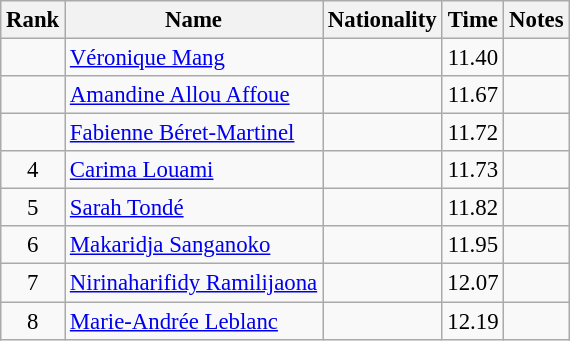<table class="wikitable sortable" style="text-align:center;font-size:95%">
<tr>
<th>Rank</th>
<th>Name</th>
<th>Nationality</th>
<th>Time</th>
<th>Notes</th>
</tr>
<tr>
<td></td>
<td align=left><a href='#'>Véronique Mang</a></td>
<td align=left></td>
<td>11.40</td>
<td></td>
</tr>
<tr>
<td></td>
<td align=left><a href='#'>Amandine Allou Affoue</a></td>
<td align=left></td>
<td>11.67</td>
<td></td>
</tr>
<tr>
<td></td>
<td align=left><a href='#'>Fabienne Béret-Martinel</a></td>
<td align=left></td>
<td>11.72</td>
<td></td>
</tr>
<tr>
<td>4</td>
<td align=left><a href='#'>Carima Louami</a></td>
<td align=left></td>
<td>11.73</td>
<td></td>
</tr>
<tr>
<td>5</td>
<td align=left><a href='#'>Sarah Tondé</a></td>
<td align=left></td>
<td>11.82</td>
<td></td>
</tr>
<tr>
<td>6</td>
<td align=left><a href='#'>Makaridja Sanganoko</a></td>
<td align=left></td>
<td>11.95</td>
<td></td>
</tr>
<tr>
<td>7</td>
<td align=left><a href='#'>Nirinaharifidy Ramilijaona</a></td>
<td align=left></td>
<td>12.07</td>
<td></td>
</tr>
<tr>
<td>8</td>
<td align=left><a href='#'>Marie-Andrée Leblanc</a></td>
<td align=left></td>
<td>12.19</td>
<td></td>
</tr>
</table>
